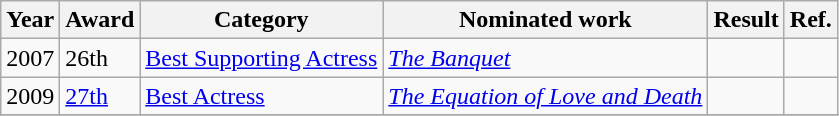<table class="wikitable">
<tr>
<th>Year</th>
<th>Award</th>
<th>Category</th>
<th>Nominated work</th>
<th>Result</th>
<th>Ref.</th>
</tr>
<tr>
<td>2007</td>
<td>26th</td>
<td><a href='#'>Best Supporting Actress</a></td>
<td><em><a href='#'>The Banquet</a></em></td>
<td></td>
<td></td>
</tr>
<tr>
<td>2009</td>
<td><a href='#'>27th</a></td>
<td><a href='#'>Best Actress</a></td>
<td><em><a href='#'>The Equation of Love and Death</a></em></td>
<td></td>
<td></td>
</tr>
<tr>
</tr>
</table>
